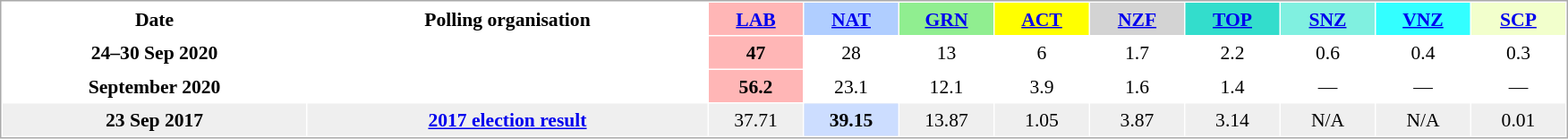<table cellpadding="5" cellspacing="1" style="font-size:90%; line-height:14px; text-align:center; border: 1px solid #aaa">
<tr>
<th style="width:15em;">Date</th>
<th style="width:20em;">Polling organisation</th>
<th style="background-color:#FFB6B6;width:60px"><a href='#'>LAB</a></th>
<th style="background-color:#B0CEFF;width:60px"><a href='#'>NAT</a></th>
<th style="background-color:#90EE90;width:60px"><a href='#'>GRN</a></th>
<th style="background-color:#FFFF00;width:60px"><a href='#'>ACT</a></th>
<th style="background-color:#D3D3D3;width:60px"><a href='#'>NZF</a></th>
<th style="background-color:#33DDCC;width:60px;"><a href='#'>TOP</a></th>
<th style="background-color:#80F0E0;width:60px;"><a href='#'>SNZ</a></th>
<th style="background-color:#33FFFF;width:60px"><a href='#'>VNZ</a></th>
<th style="background-color:#F2FFCC;width:60px;"><a href='#'>SCP</a></th>
</tr>
<tr>
<td><strong>24–30 Sep 2020</strong></td>
<td></td>
<td – style="background-color:#FFB6B6;"><strong>47</strong></td>
<td>28</td>
<td>13</td>
<td>6</td>
<td>1.7</td>
<td>2.2</td>
<td>0.6</td>
<td>0.4</td>
<td>0.3</td>
</tr>
<tr>
<td><strong>September 2020</strong></td>
<td></td>
<td – style="background-color:#FFB6B6;"><strong>56.2</strong></td>
<td>23.1</td>
<td>12.1</td>
<td>3.9</td>
<td>1.6</td>
<td>1.4</td>
<td>—</td>
<td>—</td>
<td>—</td>
</tr>
<tr style="background:#EFEFEF;">
<td><strong>23 Sep 2017</strong></td>
<td><strong><a href='#'>2017 election result</a></strong></td>
<td>37.71</td>
<td style="background:#CCDDFF"><strong>39.15</strong></td>
<td>13.87</td>
<td>1.05</td>
<td>3.87</td>
<td>3.14</td>
<td>N/A</td>
<td>N/A</td>
<td>0.01</td>
</tr>
</table>
